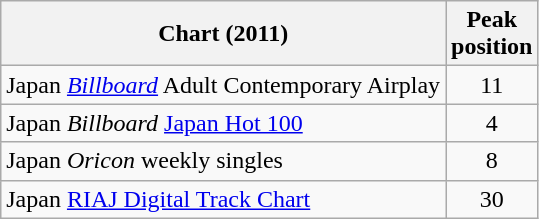<table class="wikitable sortable">
<tr>
<th>Chart (2011)</th>
<th>Peak<br>position</th>
</tr>
<tr>
<td>Japan <em><a href='#'>Billboard</a></em> Adult Contemporary Airplay</td>
<td style="text-align:center;">11</td>
</tr>
<tr>
<td>Japan <em>Billboard</em> <a href='#'>Japan Hot 100</a></td>
<td style="text-align:center;">4</td>
</tr>
<tr>
<td>Japan <em>Oricon</em> weekly singles</td>
<td align="center">8</td>
</tr>
<tr>
<td>Japan <a href='#'>RIAJ Digital Track Chart</a></td>
<td align="center">30</td>
</tr>
</table>
